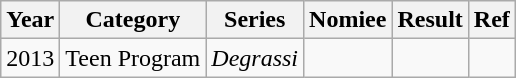<table class="wikitable">
<tr>
<th>Year</th>
<th>Category</th>
<th>Series</th>
<th>Nomiee</th>
<th>Result</th>
<th>Ref</th>
</tr>
<tr>
<td rowspan=3>2013</td>
<td>Teen Program</td>
<td><em>Degrassi</em></td>
<td></td>
<td></td>
<td></td>
</tr>
</table>
